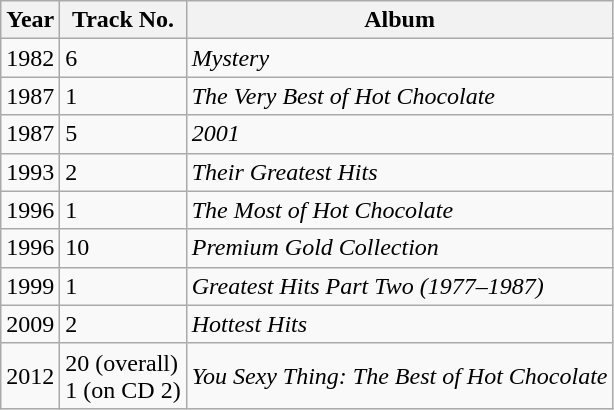<table class="wikitable">
<tr>
<th>Year</th>
<th>Track No.</th>
<th>Album</th>
</tr>
<tr>
<td>1982</td>
<td>6</td>
<td><em>Mystery</em></td>
</tr>
<tr>
<td>1987</td>
<td>1</td>
<td><em>The Very Best of Hot Chocolate</em></td>
</tr>
<tr>
<td>1987</td>
<td>5</td>
<td><em>2001</em></td>
</tr>
<tr>
<td>1993</td>
<td>2</td>
<td><em>Their Greatest Hits</em></td>
</tr>
<tr>
<td>1996</td>
<td>1</td>
<td><em>The Most of Hot Chocolate</em></td>
</tr>
<tr>
<td>1996</td>
<td>10</td>
<td><em>Premium Gold Collection</em></td>
</tr>
<tr>
<td>1999</td>
<td>1</td>
<td><em>Greatest Hits Part Two (1977–1987)</em></td>
</tr>
<tr>
<td>2009</td>
<td>2</td>
<td><em>Hottest Hits</em></td>
</tr>
<tr>
<td>2012</td>
<td>20 (overall)<br>1 (on CD 2)</td>
<td><em>You Sexy Thing: The Best of Hot Chocolate</em></td>
</tr>
</table>
